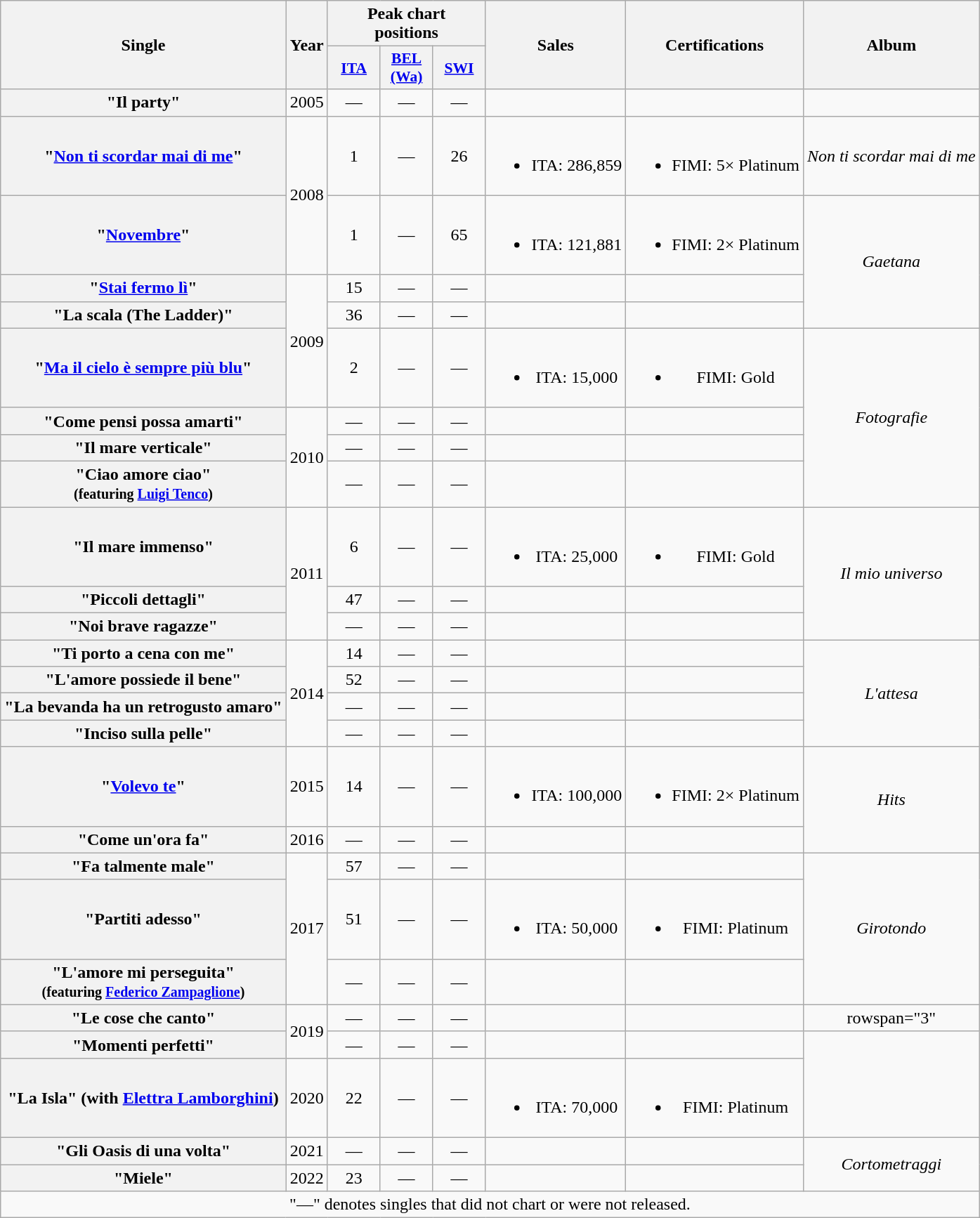<table class="wikitable plainrowheaders" style="text-align:center;" border="1">
<tr>
<th rowspan="2" scope="column">Single</th>
<th rowspan="2" scope="column">Year</th>
<th colspan="3">Peak chart<br>positions</th>
<th rowspan="2" scope="column">Sales</th>
<th rowspan="2" scope="column">Certifications</th>
<th rowspan="2" style="text-align:center;">Album</th>
</tr>
<tr>
<th scope="col" style="width:3em;font-size:90%;"><a href='#'>ITA</a><br></th>
<th scope="col" style="width:3em;font-size:90%;"><a href='#'>BEL (Wa)</a><br></th>
<th scope="col" style="width:3em;font-size:90%;"><a href='#'>SWI</a><br></th>
</tr>
<tr>
<th scope="row">"Il party"</th>
<td>2005</td>
<td>—</td>
<td>—</td>
<td>—</td>
<td></td>
<td></td>
<td></td>
</tr>
<tr>
<th scope="row">"<a href='#'>Non ti scordar mai di me</a>"</th>
<td rowspan="2">2008</td>
<td>1</td>
<td>—</td>
<td>26</td>
<td><br><ul><li>ITA: 286,859</li></ul></td>
<td><br><ul><li>FIMI: 5× Platinum</li></ul></td>
<td><em>Non ti scordar mai di me</em></td>
</tr>
<tr>
<th scope="row">"<a href='#'>Novembre</a>"</th>
<td>1</td>
<td>—</td>
<td>65</td>
<td><br><ul><li>ITA: 121,881</li></ul></td>
<td><br><ul><li>FIMI: 2× Platinum</li></ul></td>
<td rowspan="3"><em>Gaetana</em></td>
</tr>
<tr>
<th scope="row">"<a href='#'>Stai fermo lì</a>"</th>
<td rowspan="3">2009</td>
<td>15</td>
<td>—</td>
<td>—</td>
<td></td>
<td></td>
</tr>
<tr>
<th scope="row">"La scala (The Ladder)"</th>
<td>36</td>
<td>—</td>
<td>—</td>
<td></td>
<td></td>
</tr>
<tr>
<th scope="row">"<a href='#'>Ma il cielo è sempre più blu</a>"</th>
<td>2</td>
<td>—</td>
<td>—</td>
<td><br><ul><li>ITA: 15,000</li></ul></td>
<td><br><ul><li>FIMI: Gold</li></ul></td>
<td rowspan="4"><em>Fotografie</em></td>
</tr>
<tr>
<th scope="row">"Come pensi possa amarti"</th>
<td rowspan="3">2010</td>
<td>—</td>
<td>—</td>
<td>—</td>
<td></td>
<td></td>
</tr>
<tr>
<th scope="row">"Il mare verticale"</th>
<td>—</td>
<td>—</td>
<td>—</td>
<td></td>
<td></td>
</tr>
<tr>
<th scope="row">"Ciao amore ciao"<br><small>(featuring <a href='#'>Luigi Tenco</a>)</small></th>
<td>—</td>
<td>—</td>
<td>—</td>
<td></td>
<td></td>
</tr>
<tr>
<th scope="row">"Il mare immenso"</th>
<td rowspan="3">2011</td>
<td>6</td>
<td>—</td>
<td>—</td>
<td><br><ul><li>ITA: 25,000</li></ul></td>
<td><br><ul><li>FIMI: Gold</li></ul></td>
<td rowspan="3"><em>Il mio universo</em></td>
</tr>
<tr>
<th scope="row">"Piccoli dettagli"</th>
<td>47</td>
<td>—</td>
<td>—</td>
<td></td>
<td></td>
</tr>
<tr>
<th scope="row">"Noi brave ragazze"</th>
<td>—</td>
<td>—</td>
<td>—</td>
<td></td>
<td></td>
</tr>
<tr>
<th scope="row">"Ti porto a cena con me"</th>
<td rowspan="4">2014</td>
<td>14</td>
<td>—</td>
<td>—</td>
<td></td>
<td></td>
<td rowspan="4"><em>L'attesa</em></td>
</tr>
<tr>
<th scope="row">"L'amore possiede il bene"</th>
<td>52</td>
<td>—</td>
<td>—</td>
<td></td>
<td></td>
</tr>
<tr>
<th scope="row">"La bevanda ha un retrogusto amaro"</th>
<td>—</td>
<td>—</td>
<td>—</td>
<td></td>
<td></td>
</tr>
<tr>
<th scope="row">"Inciso sulla pelle"</th>
<td>—</td>
<td>—</td>
<td>—</td>
<td></td>
<td></td>
</tr>
<tr>
<th scope="row">"<a href='#'>Volevo te</a>"</th>
<td>2015</td>
<td>14</td>
<td>—</td>
<td>—</td>
<td><br><ul><li>ITA: 100,000</li></ul></td>
<td><br><ul><li>FIMI: 2× Platinum</li></ul></td>
<td rowspan="2"><em>Hits</em></td>
</tr>
<tr>
<th scope="row">"Come un'ora fa"</th>
<td>2016</td>
<td>—</td>
<td>—</td>
<td>—</td>
<td></td>
</tr>
<tr>
<th scope="row">"Fa talmente male"</th>
<td rowspan="3">2017</td>
<td>57</td>
<td>—</td>
<td>—</td>
<td></td>
<td></td>
<td rowspan="3"><em>Girotondo</em></td>
</tr>
<tr>
<th scope="row">"Partiti adesso"</th>
<td>51</td>
<td>—</td>
<td>—</td>
<td><br><ul><li>ITA: 50,000</li></ul></td>
<td><br><ul><li>FIMI: Platinum</li></ul></td>
</tr>
<tr>
<th scope="row">"L'amore mi perseguita"<br><small>(featuring <a href='#'>Federico Zampaglione</a>)</small></th>
<td>—</td>
<td>—</td>
<td>—</td>
<td></td>
</tr>
<tr>
<th scope="row">"Le cose che canto"</th>
<td rowspan="2">2019</td>
<td>—</td>
<td>—</td>
<td>—</td>
<td></td>
<td></td>
<td>rowspan="3" </td>
</tr>
<tr>
<th scope="row">"Momenti perfetti"</th>
<td>—</td>
<td>—</td>
<td>—</td>
<td></td>
<td></td>
</tr>
<tr>
<th scope="row">"La Isla" (with <a href='#'>Elettra Lamborghini</a>)</th>
<td>2020</td>
<td>22</td>
<td>—</td>
<td>—</td>
<td><br><ul><li>ITA: 70,000</li></ul></td>
<td><br><ul><li>FIMI: Platinum</li></ul></td>
</tr>
<tr>
<th scope="row">"Gli Oasis di una volta"</th>
<td rowspan="1">2021</td>
<td>—</td>
<td>—</td>
<td>—</td>
<td></td>
<td></td>
<td rowspan="2"><em>Cortometraggi</em></td>
</tr>
<tr>
<th scope="row">"Miele"</th>
<td>2022</td>
<td>23<br></td>
<td>—</td>
<td>—</td>
<td></td>
<td></td>
</tr>
<tr>
<td colspan="20">"—" denotes singles that did not chart or were not released.</td>
</tr>
</table>
